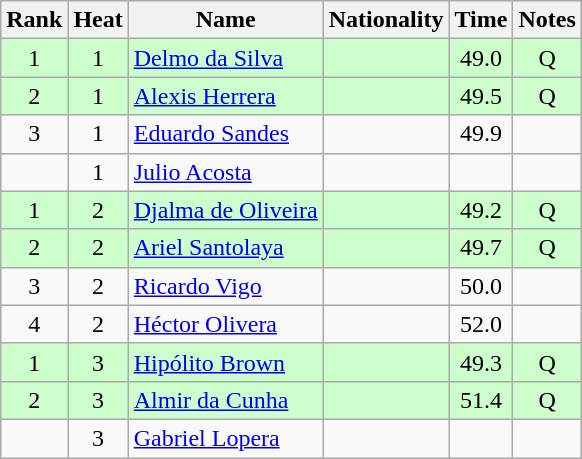<table class="wikitable sortable" style="text-align:center">
<tr>
<th>Rank</th>
<th>Heat</th>
<th>Name</th>
<th>Nationality</th>
<th>Time</th>
<th>Notes</th>
</tr>
<tr bgcolor=ccffcc>
<td>1</td>
<td>1</td>
<td align=left><a href='#'>Delmo da Silva</a></td>
<td align=left></td>
<td>49.0</td>
<td>Q</td>
</tr>
<tr bgcolor=ccffcc>
<td>2</td>
<td>1</td>
<td align=left><a href='#'>Alexis Herrera</a></td>
<td align=left></td>
<td>49.5</td>
<td>Q</td>
</tr>
<tr>
<td>3</td>
<td>1</td>
<td align=left><a href='#'>Eduardo Sandes</a></td>
<td align=left></td>
<td>49.9</td>
<td></td>
</tr>
<tr>
<td></td>
<td>1</td>
<td align=left><a href='#'>Julio Acosta</a></td>
<td align=left></td>
<td></td>
<td></td>
</tr>
<tr bgcolor=ccffcc>
<td>1</td>
<td>2</td>
<td align=left><a href='#'>Djalma de Oliveira</a></td>
<td align=left></td>
<td>49.2</td>
<td>Q</td>
</tr>
<tr bgcolor=ccffcc>
<td>2</td>
<td>2</td>
<td align=left><a href='#'>Ariel Santolaya</a></td>
<td align=left></td>
<td>49.7</td>
<td>Q</td>
</tr>
<tr>
<td>3</td>
<td>2</td>
<td align=left><a href='#'>Ricardo Vigo</a></td>
<td align=left></td>
<td>50.0</td>
<td></td>
</tr>
<tr>
<td>4</td>
<td>2</td>
<td align=left><a href='#'>Héctor Olivera</a></td>
<td align=left></td>
<td>52.0</td>
<td></td>
</tr>
<tr bgcolor=ccffcc>
<td>1</td>
<td>3</td>
<td align=left><a href='#'>Hipólito Brown</a></td>
<td align=left></td>
<td>49.3</td>
<td>Q</td>
</tr>
<tr bgcolor=ccffcc>
<td>2</td>
<td>3</td>
<td align=left><a href='#'>Almir da Cunha</a></td>
<td align=left></td>
<td>51.4</td>
<td>Q</td>
</tr>
<tr>
<td></td>
<td>3</td>
<td align=left><a href='#'>Gabriel Lopera</a></td>
<td align=left></td>
<td></td>
<td></td>
</tr>
</table>
